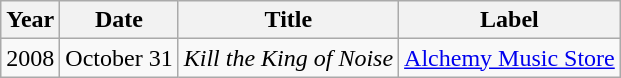<table class="wikitable">
<tr>
<th>Year</th>
<th>Date</th>
<th>Title</th>
<th>Label</th>
</tr>
<tr>
<td>2008</td>
<td>October 31</td>
<td><em>Kill the King of Noise</em></td>
<td><a href='#'>Alchemy Music Store</a></td>
</tr>
</table>
